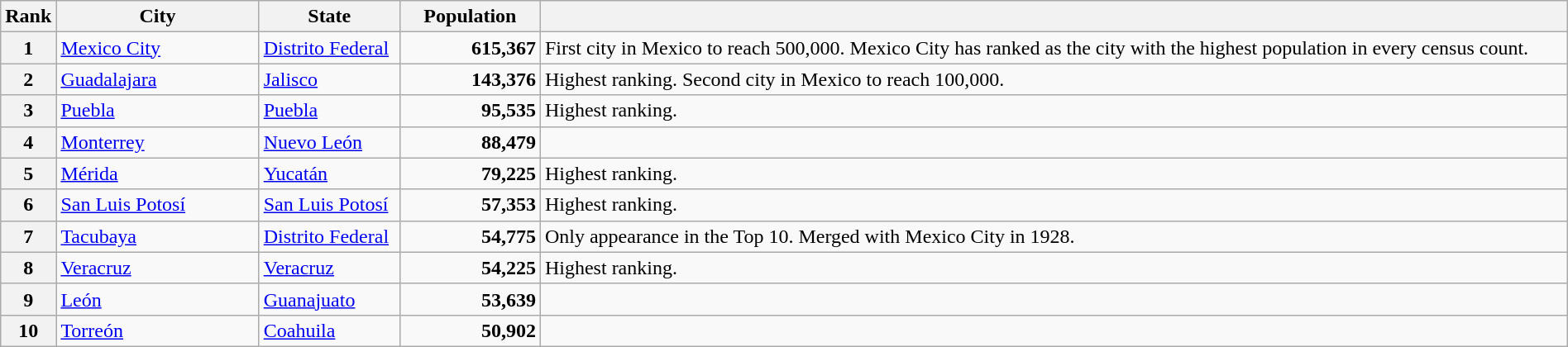<table class="wikitable plainrowheaders"  style="width:100%; width:100%;">
<tr>
<th scope="col" style="width:3%;">Rank</th>
<th scope="col" style="width:13%;">City</th>
<th scope="col" style="width:9%;">State</th>
<th scope="col" style="width:9%;">Population</th>
<th scope="col" style="width:66%;"></th>
</tr>
<tr>
<th scope="row">1</th>
<td><a href='#'>Mexico City</a></td>
<td><a href='#'>Distrito Federal</a></td>
<td align="right"><strong>615,367</strong></td>
<td>First city in Mexico to reach 500,000. Mexico City has ranked as the city with the highest population in every census count.</td>
</tr>
<tr>
<th scope="row">2</th>
<td><a href='#'>Guadalajara</a></td>
<td><a href='#'>Jalisco</a></td>
<td align="right"><strong>143,376</strong></td>
<td>Highest ranking. Second city in Mexico to reach 100,000.</td>
</tr>
<tr>
<th scope="row">3</th>
<td><a href='#'>Puebla</a></td>
<td><a href='#'>Puebla</a></td>
<td align="right"><strong>95,535</strong></td>
<td>Highest ranking.</td>
</tr>
<tr>
<th scope="row">4</th>
<td><a href='#'>Monterrey</a></td>
<td><a href='#'>Nuevo León</a></td>
<td align="right"><strong>88,479</strong></td>
<td></td>
</tr>
<tr>
<th scope="row">5</th>
<td><a href='#'>Mérida</a></td>
<td><a href='#'>Yucatán</a></td>
<td align="right"><strong>79,225</strong></td>
<td>Highest ranking.</td>
</tr>
<tr>
<th scope="row">6</th>
<td><a href='#'>San Luis Potosí</a></td>
<td><a href='#'>San Luis Potosí</a></td>
<td align="right"><strong>57,353</strong></td>
<td>Highest ranking.</td>
</tr>
<tr>
<th scope="row">7</th>
<td><a href='#'>Tacubaya</a></td>
<td><a href='#'>Distrito Federal</a></td>
<td align="right"><strong>54,775</strong></td>
<td>Only appearance in the Top 10. Merged with Mexico City in 1928.</td>
</tr>
<tr>
<th scope="row">8</th>
<td><a href='#'>Veracruz</a></td>
<td><a href='#'>Veracruz</a></td>
<td align="right"><strong>54,225</strong></td>
<td>Highest ranking.</td>
</tr>
<tr>
<th scope="row">9</th>
<td><a href='#'>León</a></td>
<td><a href='#'>Guanajuato</a></td>
<td align="right"><strong>53,639</strong></td>
<td></td>
</tr>
<tr>
<th scope="row">10</th>
<td><a href='#'>Torreón</a></td>
<td><a href='#'>Coahuila</a></td>
<td align="right"><strong>50,902</strong></td>
<td></td>
</tr>
</table>
